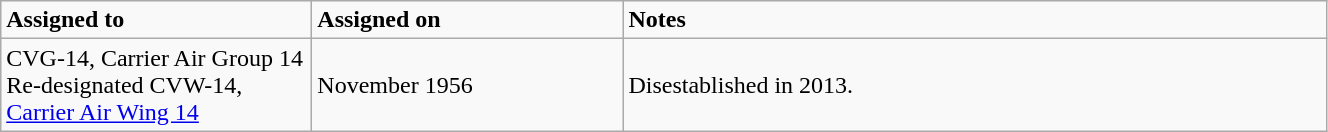<table class="wikitable" style="width: 70%;">
<tr>
<td style="width: 200px;"><strong>Assigned to</strong></td>
<td style="width: 200px;"><strong>Assigned on</strong></td>
<td><strong>Notes</strong></td>
</tr>
<tr>
<td>CVG-14, Carrier Air Group 14<br>Re-designated CVW-14, <a href='#'>Carrier Air Wing 14</a></td>
<td>November 1956</td>
<td>Disestablished in 2013.</td>
</tr>
</table>
